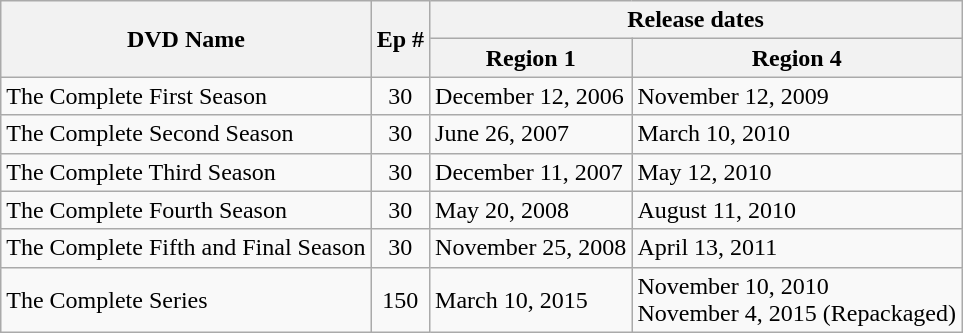<table class="wikitable">
<tr>
<th rowspan="2">DVD Name</th>
<th rowspan="2">Ep #</th>
<th colspan="2">Release dates</th>
</tr>
<tr>
<th>Region 1</th>
<th>Region 4</th>
</tr>
<tr>
<td>The Complete First Season</td>
<td style="text-align:center;">30</td>
<td>December 12, 2006</td>
<td>November 12, 2009</td>
</tr>
<tr>
<td>The Complete Second Season</td>
<td style="text-align:center;">30</td>
<td>June 26, 2007</td>
<td>March 10, 2010</td>
</tr>
<tr>
<td>The Complete Third Season</td>
<td style="text-align:center;">30</td>
<td>December 11, 2007</td>
<td>May 12, 2010</td>
</tr>
<tr>
<td>The Complete Fourth Season</td>
<td style="text-align:center;">30</td>
<td>May 20, 2008</td>
<td>August 11, 2010</td>
</tr>
<tr>
<td>The Complete Fifth and Final Season</td>
<td style="text-align:center;">30</td>
<td>November 25, 2008</td>
<td>April 13, 2011</td>
</tr>
<tr>
<td>The Complete Series</td>
<td style="text-align:center;">150</td>
<td>March 10, 2015</td>
<td>November 10, 2010<br>November 4, 2015 (Repackaged)</td>
</tr>
</table>
